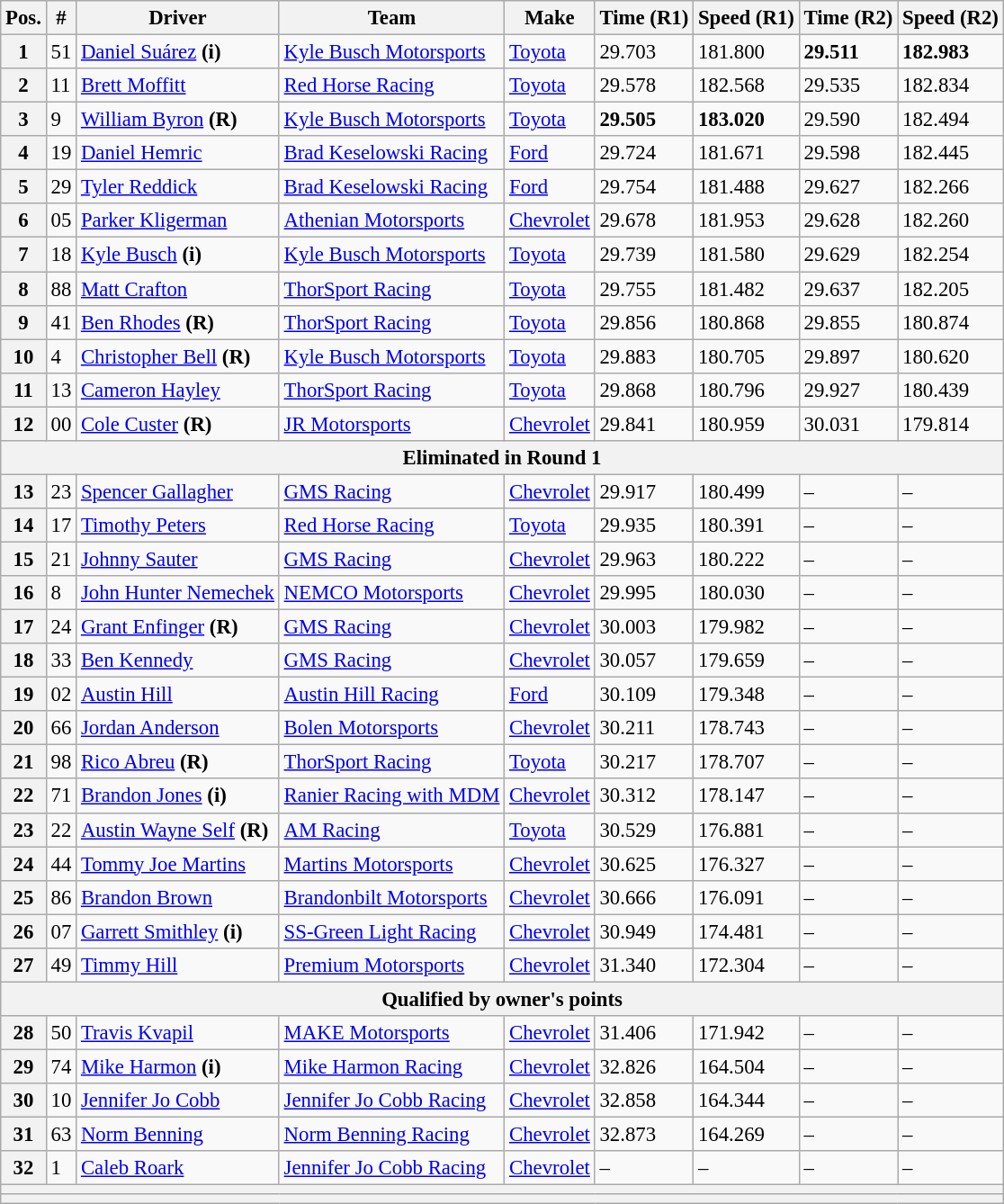<table class="wikitable" style="font-size:95%">
<tr>
<th>Pos.</th>
<th>#</th>
<th>Driver</th>
<th>Team</th>
<th>Make</th>
<th>Time (R1)</th>
<th>Speed (R1)</th>
<th>Time (R2)</th>
<th>Speed (R2)</th>
</tr>
<tr>
<th>1</th>
<td>51</td>
<td><a href='#'>Daniel Suárez</a> <strong>(i)</strong></td>
<td><a href='#'>Kyle Busch Motorsports</a></td>
<td><a href='#'>Toyota</a></td>
<td>29.703</td>
<td>181.800</td>
<td><strong>29.511</strong></td>
<td><strong>182.983</strong></td>
</tr>
<tr>
<th>2</th>
<td>11</td>
<td><a href='#'>Brett Moffitt</a></td>
<td><a href='#'>Red Horse Racing</a></td>
<td><a href='#'>Toyota</a></td>
<td>29.578</td>
<td>182.568</td>
<td>29.535</td>
<td>182.834</td>
</tr>
<tr>
<th>3</th>
<td>9</td>
<td><a href='#'>William Byron</a> <strong>(R)</strong></td>
<td><a href='#'>Kyle Busch Motorsports</a></td>
<td><a href='#'>Toyota</a></td>
<td><strong>29.505</strong></td>
<td><strong>183.020</strong></td>
<td>29.590</td>
<td>182.494</td>
</tr>
<tr>
<th>4</th>
<td>19</td>
<td><a href='#'>Daniel Hemric</a></td>
<td><a href='#'>Brad Keselowski Racing</a></td>
<td><a href='#'>Ford</a></td>
<td>29.724</td>
<td>181.671</td>
<td>29.598</td>
<td>182.445</td>
</tr>
<tr>
<th>5</th>
<td>29</td>
<td><a href='#'>Tyler Reddick</a></td>
<td><a href='#'>Brad Keselowski Racing</a></td>
<td><a href='#'>Ford</a></td>
<td>29.754</td>
<td>181.488</td>
<td>29.627</td>
<td>182.266</td>
</tr>
<tr>
<th>6</th>
<td>05</td>
<td><a href='#'>Parker Kligerman</a></td>
<td><a href='#'>Athenian Motorsports</a></td>
<td><a href='#'>Chevrolet</a></td>
<td>29.678</td>
<td>181.953</td>
<td>29.628</td>
<td>182.260</td>
</tr>
<tr>
<th>7</th>
<td>18</td>
<td><a href='#'>Kyle Busch</a> <strong>(i)</strong></td>
<td><a href='#'>Kyle Busch Motorsports</a></td>
<td><a href='#'>Toyota</a></td>
<td>29.739</td>
<td>181.580</td>
<td>29.629</td>
<td>182.254</td>
</tr>
<tr>
<th>8</th>
<td>88</td>
<td><a href='#'>Matt Crafton</a></td>
<td><a href='#'>ThorSport Racing</a></td>
<td><a href='#'>Toyota</a></td>
<td>29.755</td>
<td>181.482</td>
<td>29.637</td>
<td>182.205</td>
</tr>
<tr>
<th>9</th>
<td>41</td>
<td><a href='#'>Ben Rhodes</a> <strong>(R)</strong></td>
<td><a href='#'>ThorSport Racing</a></td>
<td><a href='#'>Toyota</a></td>
<td>29.856</td>
<td>180.868</td>
<td>29.855</td>
<td>180.874</td>
</tr>
<tr>
<th>10</th>
<td>4</td>
<td><a href='#'>Christopher Bell</a> <strong>(R)</strong></td>
<td><a href='#'>Kyle Busch Motorsports</a></td>
<td><a href='#'>Toyota</a></td>
<td>29.883</td>
<td>180.705</td>
<td>29.897</td>
<td>180.620</td>
</tr>
<tr>
<th>11</th>
<td>13</td>
<td><a href='#'>Cameron Hayley</a></td>
<td><a href='#'>ThorSport Racing</a></td>
<td><a href='#'>Toyota</a></td>
<td>29.868</td>
<td>180.796</td>
<td>29.927</td>
<td>180.439</td>
</tr>
<tr>
<th>12</th>
<td>00</td>
<td><a href='#'>Cole Custer</a> <strong>(R)</strong></td>
<td><a href='#'>JR Motorsports</a></td>
<td><a href='#'>Chevrolet</a></td>
<td>29.841</td>
<td>180.959</td>
<td>30.031</td>
<td>179.814</td>
</tr>
<tr>
<th colspan="9">Eliminated in Round 1</th>
</tr>
<tr>
<th>13</th>
<td>23</td>
<td><a href='#'>Spencer Gallagher</a></td>
<td><a href='#'>GMS Racing</a></td>
<td><a href='#'>Chevrolet</a></td>
<td>29.917</td>
<td>180.499</td>
<td>–</td>
<td>–</td>
</tr>
<tr>
<th>14</th>
<td>17</td>
<td><a href='#'>Timothy Peters</a></td>
<td><a href='#'>Red Horse Racing</a></td>
<td><a href='#'>Toyota</a></td>
<td>29.935</td>
<td>180.391</td>
<td>–</td>
<td>–</td>
</tr>
<tr>
<th>15</th>
<td>21</td>
<td><a href='#'>Johnny Sauter</a></td>
<td><a href='#'>GMS Racing</a></td>
<td><a href='#'>Chevrolet</a></td>
<td>29.963</td>
<td>180.222</td>
<td>–</td>
<td>–</td>
</tr>
<tr>
<th>16</th>
<td>8</td>
<td><a href='#'>John Hunter Nemechek</a></td>
<td><a href='#'>NEMCO Motorsports</a></td>
<td><a href='#'>Chevrolet</a></td>
<td>29.995</td>
<td>180.030</td>
<td>–</td>
<td>–</td>
</tr>
<tr>
<th>17</th>
<td>24</td>
<td><a href='#'>Grant Enfinger</a> <strong>(R)</strong></td>
<td><a href='#'>GMS Racing</a></td>
<td><a href='#'>Chevrolet</a></td>
<td>30.003</td>
<td>179.982</td>
<td>–</td>
<td>–</td>
</tr>
<tr>
<th>18</th>
<td>33</td>
<td><a href='#'>Ben Kennedy</a></td>
<td><a href='#'>GMS Racing</a></td>
<td><a href='#'>Chevrolet</a></td>
<td>30.057</td>
<td>179.659</td>
<td>–</td>
<td>–</td>
</tr>
<tr>
<th>19</th>
<td>02</td>
<td><a href='#'>Austin Hill</a></td>
<td><a href='#'>Austin Hill Racing</a></td>
<td><a href='#'>Ford</a></td>
<td>30.109</td>
<td>179.348</td>
<td>–</td>
<td>–</td>
</tr>
<tr>
<th>20</th>
<td>66</td>
<td><a href='#'>Jordan Anderson</a></td>
<td><a href='#'>Bolen Motorsports</a></td>
<td><a href='#'>Chevrolet</a></td>
<td>30.211</td>
<td>178.743</td>
<td>–</td>
<td>–</td>
</tr>
<tr>
<th>21</th>
<td>98</td>
<td><a href='#'>Rico Abreu</a> <strong>(R)</strong></td>
<td><a href='#'>ThorSport Racing</a></td>
<td><a href='#'>Toyota</a></td>
<td>30.217</td>
<td>178.707</td>
<td>–</td>
<td>–</td>
</tr>
<tr>
<th>22</th>
<td>71</td>
<td><a href='#'>Brandon Jones</a> <strong>(i)</strong></td>
<td><a href='#'>Ranier Racing with MDM</a></td>
<td><a href='#'>Chevrolet</a></td>
<td>30.312</td>
<td>178.147</td>
<td>–</td>
<td>–</td>
</tr>
<tr>
<th>23</th>
<td>22</td>
<td><a href='#'>Austin Wayne Self</a> <strong>(R)</strong></td>
<td><a href='#'>AM Racing</a></td>
<td><a href='#'>Toyota</a></td>
<td>30.529</td>
<td>176.881</td>
<td>–</td>
<td>–</td>
</tr>
<tr>
<th>24</th>
<td>44</td>
<td><a href='#'>Tommy Joe Martins</a></td>
<td><a href='#'>Martins Motorsports</a></td>
<td><a href='#'>Chevrolet</a></td>
<td>30.625</td>
<td>176.327</td>
<td>–</td>
<td>–</td>
</tr>
<tr>
<th>25</th>
<td>86</td>
<td><a href='#'>Brandon Brown</a></td>
<td><a href='#'>Brandonbilt Motorsports</a></td>
<td><a href='#'>Chevrolet</a></td>
<td>30.666</td>
<td>176.091</td>
<td>–</td>
<td>–</td>
</tr>
<tr>
<th>26</th>
<td>07</td>
<td><a href='#'>Garrett Smithley</a> <strong>(i)</strong></td>
<td><a href='#'>SS-Green Light Racing</a></td>
<td><a href='#'>Chevrolet</a></td>
<td>30.949</td>
<td>174.481</td>
<td>–</td>
<td>–</td>
</tr>
<tr>
<th>27</th>
<td>49</td>
<td><a href='#'>Timmy Hill</a></td>
<td><a href='#'>Premium Motorsports</a></td>
<td><a href='#'>Chevrolet</a></td>
<td>31.340</td>
<td>172.304</td>
<td>–</td>
<td>–</td>
</tr>
<tr>
<th colspan="9">Qualified by owner's points</th>
</tr>
<tr>
<th>28</th>
<td>50</td>
<td><a href='#'>Travis Kvapil</a></td>
<td><a href='#'>MAKE Motorsports</a></td>
<td><a href='#'>Chevrolet</a></td>
<td>31.406</td>
<td>171.942</td>
<td>–</td>
<td>–</td>
</tr>
<tr>
<th>29</th>
<td>74</td>
<td><a href='#'>Mike Harmon</a> <strong>(i)</strong></td>
<td><a href='#'>Mike Harmon Racing</a></td>
<td><a href='#'>Chevrolet</a></td>
<td>32.826</td>
<td>164.504</td>
<td>–</td>
<td>–</td>
</tr>
<tr>
<th>30</th>
<td>10</td>
<td><a href='#'>Jennifer Jo Cobb</a></td>
<td><a href='#'>Jennifer Jo Cobb Racing</a></td>
<td><a href='#'>Chevrolet</a></td>
<td>32.858</td>
<td>164.344</td>
<td>–</td>
<td>–</td>
</tr>
<tr>
<th>31</th>
<td>63</td>
<td><a href='#'>Norm Benning</a></td>
<td><a href='#'>Norm Benning Racing</a></td>
<td><a href='#'>Chevrolet</a></td>
<td>32.873</td>
<td>164.269</td>
<td>–</td>
<td>–</td>
</tr>
<tr>
<th>32</th>
<td>1</td>
<td><a href='#'>Caleb Roark</a></td>
<td><a href='#'>Jennifer Jo Cobb Racing</a></td>
<td><a href='#'>Chevrolet</a></td>
<td>–</td>
<td>–</td>
<td>–</td>
<td>–</td>
</tr>
<tr>
<th colspan="9"></th>
</tr>
<tr>
<th colspan="9"></th>
</tr>
</table>
